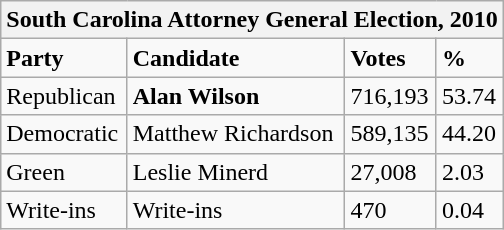<table class="wikitable">
<tr>
<th colspan="4">South Carolina Attorney General Election, 2010</th>
</tr>
<tr>
<td><strong>Party</strong></td>
<td><strong>Candidate</strong></td>
<td><strong>Votes</strong></td>
<td><strong>%</strong></td>
</tr>
<tr>
<td>Republican</td>
<td><strong>Alan Wilson</strong></td>
<td>716,193</td>
<td>53.74</td>
</tr>
<tr>
<td>Democratic</td>
<td>Matthew Richardson</td>
<td>589,135</td>
<td>44.20</td>
</tr>
<tr>
<td>Green</td>
<td>Leslie Minerd</td>
<td>27,008</td>
<td>2.03</td>
</tr>
<tr>
<td>Write-ins</td>
<td>Write-ins</td>
<td>470</td>
<td>0.04</td>
</tr>
</table>
